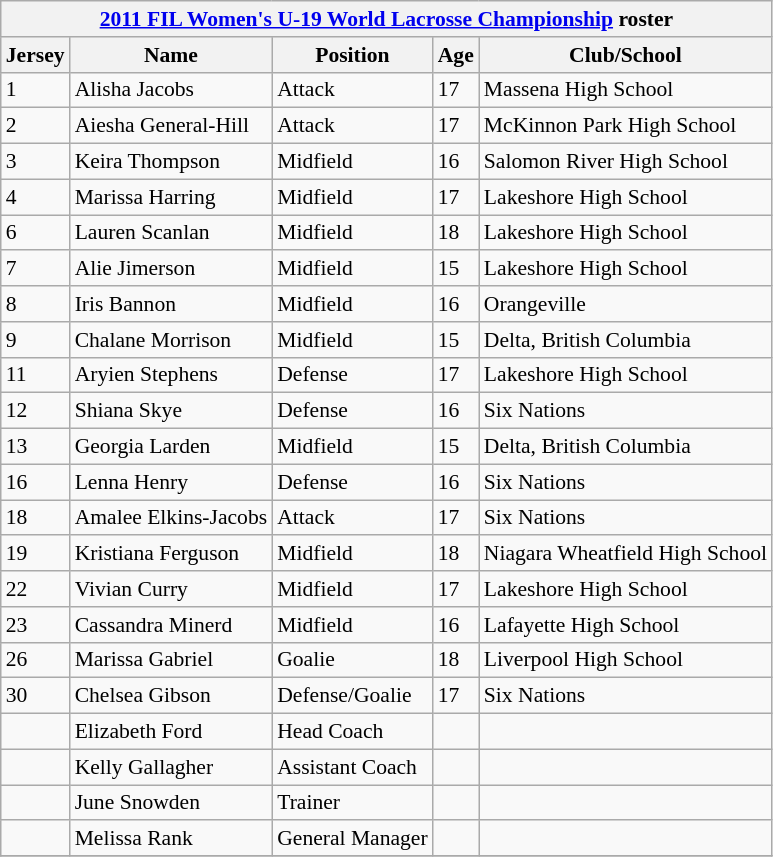<table class="wikitable collapsible collapsed" style="font-size: 90%">
<tr>
<th colspan="5"><a href='#'>2011 FIL Women's U-19 World Lacrosse Championship</a> roster</th>
</tr>
<tr>
<th>Jersey</th>
<th>Name</th>
<th>Position</th>
<th>Age</th>
<th>Club/School</th>
</tr>
<tr>
<td>1</td>
<td>Alisha Jacobs</td>
<td>Attack</td>
<td>17</td>
<td>Massena High School</td>
</tr>
<tr>
<td>2</td>
<td>Aiesha General-Hill</td>
<td>Attack</td>
<td>17</td>
<td>McKinnon Park High School</td>
</tr>
<tr>
<td>3</td>
<td>Keira Thompson</td>
<td>Midfield</td>
<td>16</td>
<td>Salomon River High School</td>
</tr>
<tr>
<td>4</td>
<td>Marissa Harring</td>
<td>Midfield</td>
<td>17</td>
<td>Lakeshore High School</td>
</tr>
<tr>
<td>6</td>
<td>Lauren Scanlan</td>
<td>Midfield</td>
<td>18</td>
<td>Lakeshore High School</td>
</tr>
<tr>
<td>7</td>
<td>Alie Jimerson</td>
<td>Midfield</td>
<td>15</td>
<td>Lakeshore High School</td>
</tr>
<tr>
<td>8</td>
<td>Iris Bannon</td>
<td>Midfield</td>
<td>16</td>
<td>Orangeville</td>
</tr>
<tr>
<td>9</td>
<td>Chalane Morrison</td>
<td>Midfield</td>
<td>15</td>
<td>Delta, British Columbia</td>
</tr>
<tr>
<td>11</td>
<td>Aryien Stephens</td>
<td>Defense</td>
<td>17</td>
<td>Lakeshore High School</td>
</tr>
<tr>
<td>12</td>
<td>Shiana Skye</td>
<td>Defense</td>
<td>16</td>
<td>Six Nations</td>
</tr>
<tr>
<td>13</td>
<td>Georgia Larden</td>
<td>Midfield</td>
<td>15</td>
<td>Delta, British Columbia</td>
</tr>
<tr>
<td>16</td>
<td>Lenna Henry</td>
<td>Defense</td>
<td>16</td>
<td>Six Nations</td>
</tr>
<tr>
<td>18</td>
<td>Amalee Elkins-Jacobs</td>
<td>Attack</td>
<td>17</td>
<td>Six Nations</td>
</tr>
<tr>
<td>19</td>
<td>Kristiana Ferguson</td>
<td>Midfield</td>
<td>18</td>
<td>Niagara Wheatfield High School</td>
</tr>
<tr>
<td>22</td>
<td>Vivian Curry</td>
<td>Midfield</td>
<td>17</td>
<td>Lakeshore High School</td>
</tr>
<tr>
<td>23</td>
<td>Cassandra Minerd</td>
<td>Midfield</td>
<td>16</td>
<td>Lafayette High School</td>
</tr>
<tr>
<td>26</td>
<td>Marissa Gabriel</td>
<td>Goalie</td>
<td>18</td>
<td>Liverpool High School</td>
</tr>
<tr>
<td>30</td>
<td>Chelsea Gibson</td>
<td>Defense/Goalie</td>
<td>17</td>
<td>Six Nations</td>
</tr>
<tr>
<td></td>
<td>Elizabeth Ford</td>
<td>Head Coach</td>
<td></td>
<td></td>
</tr>
<tr>
<td></td>
<td>Kelly Gallagher</td>
<td>Assistant Coach</td>
<td></td>
<td></td>
</tr>
<tr>
<td></td>
<td>June Snowden</td>
<td>Trainer</td>
<td></td>
<td></td>
</tr>
<tr>
<td></td>
<td>Melissa Rank</td>
<td>General Manager</td>
<td></td>
<td></td>
</tr>
<tr>
</tr>
</table>
